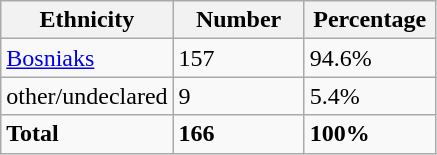<table class="wikitable">
<tr>
<th width="100px">Ethnicity</th>
<th width="80px">Number</th>
<th width="80px">Percentage</th>
</tr>
<tr>
<td><a href='#'>Bosniaks</a></td>
<td>157</td>
<td>94.6%</td>
</tr>
<tr>
<td>other/undeclared</td>
<td>9</td>
<td>5.4%</td>
</tr>
<tr>
<td><strong>Total</strong></td>
<td><strong>166</strong></td>
<td><strong>100%</strong></td>
</tr>
</table>
